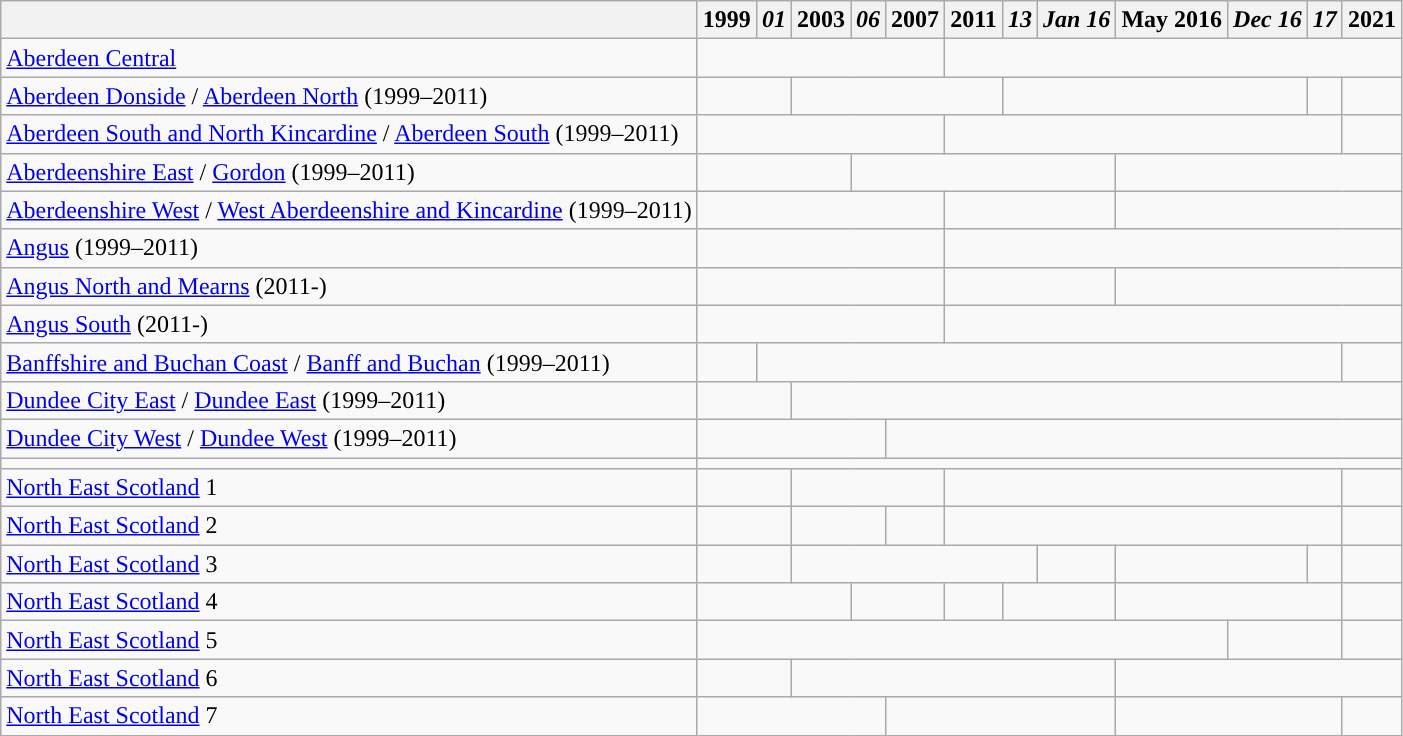<table class="wikitable">
<tr>
<th></th>
<th>1999</th>
<th><em>01</em></th>
<th>2003</th>
<th><em>06</em></th>
<th>2007</th>
<th>2011</th>
<th><em>13</em></th>
<th><em>Jan 16</em></th>
<th>May 2016</th>
<th><em>Dec 16</em></th>
<th><em>17</em></th>
<th>2021</th>
</tr>
<tr>
<td><a href='#'>Aberdeen Central</a></td>
<td colspan="5"><a href='#'></a></td>
<td colspan="7"><a href='#'></a></td>
</tr>
<tr>
<td><a href='#'>Aberdeen Donside</a> / <a href='#'>Aberdeen North</a> (1999–2011)</td>
<td colspan="2"><a href='#'></a></td>
<td colspan="4"><a href='#'></a></td>
<td colspan="4"><a href='#'></a></td>
<td><a href='#'></a></td>
<td><a href='#'></a></td>
</tr>
<tr>
<td><a href='#'>Aberdeen South and North Kincardine</a> / <a href='#'>Aberdeen South</a> (1999–2011)</td>
<td colspan="5"><a href='#'></a></td>
<td colspan="6"><a href='#'></a></td>
<td><a href='#'></a></td>
</tr>
<tr>
<td><a href='#'>Aberdeenshire East</a> / <a href='#'>Gordon</a> (1999–2011)</td>
<td colspan="3"><a href='#'></a></td>
<td colspan="5"><a href='#'></a></td>
<td colspan="4"><a href='#'></a></td>
</tr>
<tr>
<td><a href='#'>Aberdeenshire West</a> / <a href='#'>West Aberdeenshire and Kincardine</a> (1999–2011)</td>
<td colspan="5"><a href='#'></a></td>
<td colspan="3"><a href='#'></a></td>
<td colspan="4"><a href='#'></a></td>
</tr>
<tr>
<td><a href='#'>Angus</a> (1999–2011)</td>
<td colspan="5"><a href='#'></a></td>
<td colspan="7"></td>
</tr>
<tr>
<td><a href='#'>Angus North and Mearns</a> (2011-)</td>
<td colspan="5"></td>
<td colspan="3"><a href='#'></a></td>
<td colspan="4"><a href='#'></a></td>
</tr>
<tr>
<td><a href='#'>Angus South</a> (2011-)</td>
<td colspan="5"></td>
<td colspan="7"><a href='#'></a></td>
</tr>
<tr>
<td><a href='#'>Banffshire and Buchan Coast</a> / <a href='#'>Banff and Buchan</a> (1999–2011)</td>
<td><a href='#'></a></td>
<td colspan="10"><a href='#'></a></td>
<td><a href='#'></a></td>
</tr>
<tr>
<td><a href='#'>Dundee City East</a> / <a href='#'>Dundee East</a> (1999–2011)</td>
<td colspan="2"><a href='#'></a></td>
<td colspan="10"><a href='#'></a></td>
</tr>
<tr>
<td><a href='#'>Dundee City West</a> / <a href='#'>Dundee West</a> (1999–2011)</td>
<td colspan="4"><a href='#'></a></td>
<td colspan="8"><a href='#'></a></td>
</tr>
<tr>
<td></td>
<td colspan="12"></td>
</tr>
<tr>
<td><a href='#'>North East Scotland</a> 1</td>
<td colspan="2"><a href='#'></a></td>
<td colspan="3"><a href='#'></a></td>
<td colspan="6"><a href='#'></a></td>
<td><a href='#'></a></td>
</tr>
<tr>
<td><a href='#'>North East Scotland</a> 2</td>
<td colspan="2"><a href='#'></a></td>
<td colspan="2"><a href='#'></a></td>
<td><a href='#'></a></td>
<td colspan="6"><a href='#'></a></td>
<td><a href='#'></a></td>
</tr>
<tr>
<td><a href='#'>North East Scotland</a> 3</td>
<td colspan="2"><a href='#'></a></td>
<td colspan="5"><a href='#'></a></td>
<td><a href='#'></a></td>
<td colspan="2"><a href='#'></a></td>
<td colspan="1"><a href='#'></a></td>
<td><a href='#'></a></td>
</tr>
<tr>
<td><a href='#'>North East Scotland</a> 4</td>
<td colspan="3"><a href='#'></a></td>
<td colspan="2"><a href='#'></a></td>
<td><a href='#'></a></td>
<td colspan="2"><a href='#'></a></td>
<td colspan="3"><a href='#'></a></td>
<td><a href='#'></a></td>
</tr>
<tr>
<td><a href='#'>North East Scotland</a> 5</td>
<td colspan="9"><a href='#'></a></td>
<td colspan="2"><a href='#'></a></td>
<td><a href='#'></a></td>
</tr>
<tr>
<td><a href='#'>North East Scotland</a> 6</td>
<td colspan="2"><a href='#'></a></td>
<td colspan="6"><a href='#'></a></td>
<td colspan="4"><a href='#'></a></td>
</tr>
<tr>
<td><a href='#'>North East Scotland</a> 7</td>
<td colspan="4"><a href='#'></a></td>
<td colspan="4"><a href='#'></a></td>
<td colspan="3"><a href='#'></a></td>
<td><a href='#'></a></td>
</tr>
</table>
